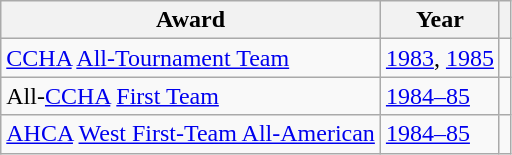<table class="wikitable">
<tr>
<th>Award</th>
<th>Year</th>
<th></th>
</tr>
<tr>
<td><a href='#'>CCHA</a> <a href='#'>All-Tournament Team</a></td>
<td><a href='#'>1983</a>, <a href='#'>1985</a></td>
<td></td>
</tr>
<tr>
<td>All-<a href='#'>CCHA</a> <a href='#'>First Team</a></td>
<td><a href='#'>1984–85</a></td>
<td></td>
</tr>
<tr>
<td><a href='#'>AHCA</a> <a href='#'>West First-Team All-American</a></td>
<td><a href='#'>1984–85</a></td>
<td></td>
</tr>
</table>
